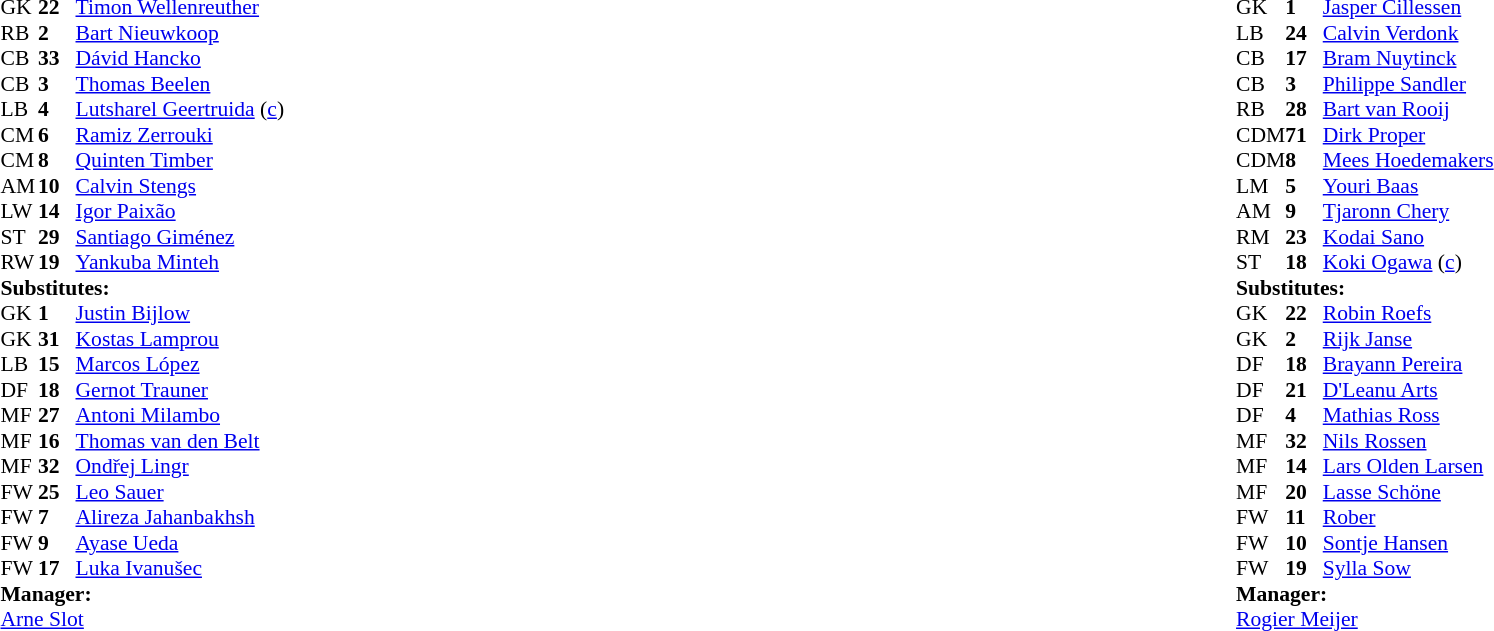<table width="100%">
<tr>
<td valign="top" width="40%"><br><table style="font-size:90%" cellspacing="0" cellpadding="0">
<tr>
<th width=25></th>
<th width=25></th>
</tr>
<tr>
<td>GK</td>
<td><strong>22</strong></td>
<td> <a href='#'>Timon Wellenreuther</a></td>
</tr>
<tr>
<td>RB</td>
<td><strong>2</strong></td>
<td> <a href='#'>Bart Nieuwkoop</a></td>
<td></td>
<td></td>
</tr>
<tr>
<td>CB</td>
<td><strong>33</strong></td>
<td> <a href='#'>Dávid Hancko</a></td>
</tr>
<tr>
<td>CB</td>
<td><strong>3</strong></td>
<td> <a href='#'>Thomas Beelen</a></td>
</tr>
<tr>
<td>LB</td>
<td><strong>4</strong></td>
<td> <a href='#'>Lutsharel Geertruida</a> (<a href='#'>c</a>)</td>
<td></td>
<td></td>
</tr>
<tr>
<td>CM</td>
<td><strong>6</strong></td>
<td> <a href='#'>Ramiz Zerrouki</a></td>
</tr>
<tr>
<td>CM</td>
<td><strong>8</strong></td>
<td> <a href='#'>Quinten Timber</a></td>
</tr>
<tr>
<td>AM</td>
<td><strong>10</strong></td>
<td> <a href='#'>Calvin Stengs</a></td>
<td></td>
<td></td>
</tr>
<tr>
<td>LW</td>
<td><strong>14</strong></td>
<td> <a href='#'>Igor Paixão</a></td>
<td></td>
<td></td>
</tr>
<tr>
<td>ST</td>
<td><strong>29</strong></td>
<td> <a href='#'>Santiago Giménez</a></td>
<td></td>
<td></td>
</tr>
<tr>
<td>RW</td>
<td><strong>19</strong></td>
<td> <a href='#'>Yankuba Minteh</a></td>
<td></td>
</tr>
<tr>
<td colspan=3><strong>Substitutes:</strong></td>
</tr>
<tr>
<td>GK</td>
<td><strong>1</strong></td>
<td> <a href='#'>Justin Bijlow</a></td>
</tr>
<tr>
<td>GK</td>
<td><strong>31</strong></td>
<td> <a href='#'>Kostas Lamprou</a></td>
</tr>
<tr>
<td>LB</td>
<td><strong>15</strong></td>
<td> <a href='#'>Marcos López</a></td>
</tr>
<tr>
<td>DF</td>
<td><strong>18</strong></td>
<td> <a href='#'>Gernot Trauner</a></td>
<td></td>
</tr>
<tr>
<td>MF</td>
<td><strong>27</strong></td>
<td> <a href='#'>Antoni Milambo</a></td>
</tr>
<tr>
<td>MF</td>
<td><strong>16</strong></td>
<td> <a href='#'>Thomas van den Belt</a></td>
</tr>
<tr>
<td>MF</td>
<td><strong>32</strong></td>
<td> <a href='#'>Ondřej Lingr</a></td>
</tr>
<tr>
<td>FW</td>
<td><strong>25</strong></td>
<td> <a href='#'>Leo Sauer</a></td>
</tr>
<tr>
<td>FW</td>
<td><strong>7</strong></td>
<td> <a href='#'>Alireza Jahanbakhsh</a></td>
<td></td>
</tr>
<tr>
<td>FW</td>
<td><strong>9</strong></td>
<td> <a href='#'>Ayase Ueda</a></td>
<td></td>
</tr>
<tr>
<td>FW</td>
<td><strong>17</strong></td>
<td> <a href='#'>Luka Ivanušec</a></td>
<td></td>
</tr>
<tr>
<td colspan=3><strong>Manager:</strong></td>
</tr>
<tr>
<td colspan=3> <a href='#'>Arne Slot</a></td>
</tr>
</table>
</td>
<td valign="top" width="50%"><br><table style="font-size:90%; margin:auto" cellspacing="0" cellpadding="0">
<tr>
<th width=25></th>
<th width=25></th>
</tr>
<tr>
<td>GK</td>
<td><strong>1</strong></td>
<td> <a href='#'>Jasper Cillessen</a></td>
</tr>
<tr>
<td>LB</td>
<td><strong>24</strong></td>
<td> <a href='#'>Calvin Verdonk</a></td>
<td></td>
</tr>
<tr>
<td>CB</td>
<td><strong>17</strong></td>
<td> <a href='#'>Bram Nuytinck</a></td>
</tr>
<tr>
<td>CB</td>
<td><strong>3</strong></td>
<td> <a href='#'>Philippe Sandler</a></td>
</tr>
<tr>
<td>RB</td>
<td><strong>28</strong></td>
<td> <a href='#'>Bart van Rooij</a></td>
<td></td>
<td></td>
</tr>
<tr>
<td>CDM</td>
<td><strong>71</strong></td>
<td> <a href='#'>Dirk Proper</a></td>
</tr>
<tr>
<td>CDM</td>
<td><strong>8</strong></td>
<td> <a href='#'>Mees Hoedemakers</a></td>
<td></td>
<td></td>
</tr>
<tr>
<td>LM</td>
<td><strong>5</strong></td>
<td> <a href='#'>Youri Baas</a></td>
<td></td>
<td></td>
</tr>
<tr>
<td>AM</td>
<td><strong>9</strong></td>
<td> <a href='#'>Tjaronn Chery</a></td>
</tr>
<tr>
<td>RM</td>
<td><strong>23</strong></td>
<td> <a href='#'>Kodai Sano</a></td>
<td></td>
<td></td>
</tr>
<tr>
<td>ST</td>
<td><strong>18</strong></td>
<td> <a href='#'>Koki Ogawa</a> (<a href='#'>c</a>)</td>
<td></td>
<td></td>
</tr>
<tr>
<td colspan=3><strong>Substitutes:</strong></td>
</tr>
<tr>
<td>GK</td>
<td><strong>22</strong></td>
<td> <a href='#'>Robin Roefs</a></td>
</tr>
<tr>
<td>GK</td>
<td><strong>2</strong></td>
<td> <a href='#'>Rijk Janse</a></td>
</tr>
<tr>
<td>DF</td>
<td><strong>18</strong></td>
<td> <a href='#'>Brayann Pereira</a></td>
<td></td>
</tr>
<tr>
<td>DF</td>
<td><strong>21</strong></td>
<td> <a href='#'>D'Leanu Arts</a></td>
</tr>
<tr>
<td>DF</td>
<td><strong>4</strong></td>
<td> <a href='#'>Mathias Ross</a></td>
</tr>
<tr>
<td>MF</td>
<td><strong>32</strong></td>
<td> <a href='#'>Nils Rossen</a></td>
</tr>
<tr>
<td>MF</td>
<td><strong>14</strong></td>
<td> <a href='#'>Lars Olden Larsen</a></td>
</tr>
<tr>
<td>MF</td>
<td><strong>20</strong></td>
<td> <a href='#'>Lasse Schöne</a></td>
<td></td>
</tr>
<tr>
<td>FW</td>
<td><strong>11</strong></td>
<td> <a href='#'>Rober</a></td>
<td></td>
</tr>
<tr>
<td>FW</td>
<td><strong>10</strong></td>
<td> <a href='#'>Sontje Hansen</a></td>
<td></td>
<td></td>
</tr>
<tr>
<td>FW</td>
<td><strong>19</strong></td>
<td> <a href='#'>Sylla Sow</a></td>
<td></td>
</tr>
<tr>
<td colspan=3><strong>Manager:</strong></td>
</tr>
<tr>
<td colspan=3> <a href='#'>Rogier Meijer</a></td>
</tr>
</table>
</td>
</tr>
</table>
